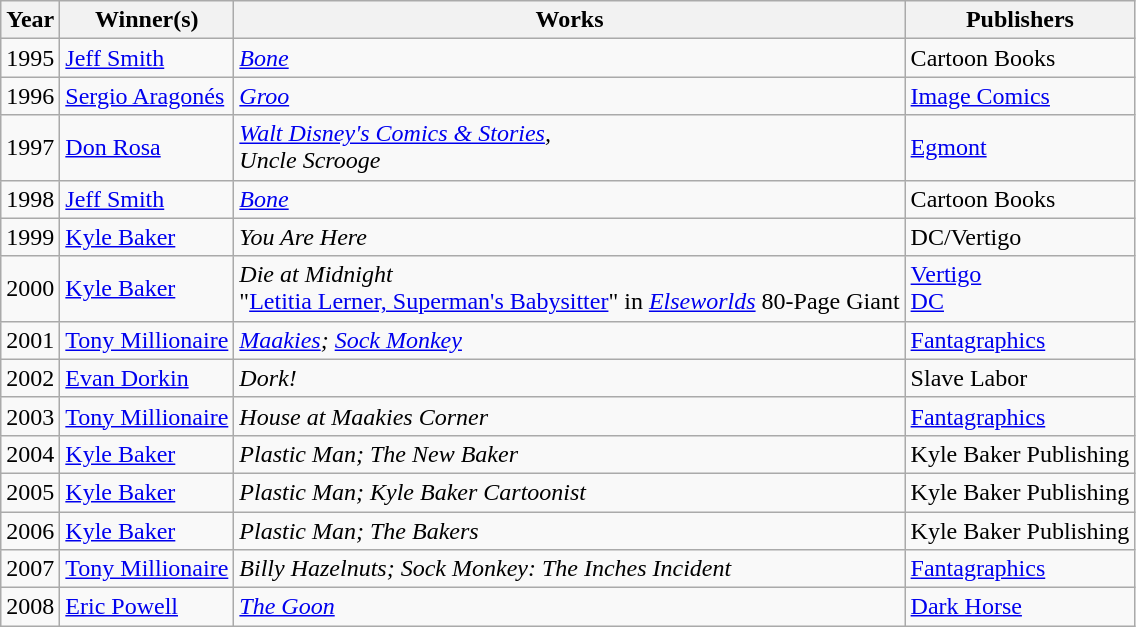<table class="wikitable">
<tr>
<th>Year</th>
<th>Winner(s)</th>
<th>Works</th>
<th>Publishers</th>
</tr>
<tr>
<td>1995</td>
<td><a href='#'>Jeff Smith</a></td>
<td><em><a href='#'>Bone</a></em></td>
<td>Cartoon Books</td>
</tr>
<tr>
<td>1996</td>
<td><a href='#'>Sergio Aragonés</a></td>
<td><em><a href='#'>Groo</a></em></td>
<td><a href='#'>Image Comics</a></td>
</tr>
<tr>
<td>1997</td>
<td><a href='#'>Don Rosa</a></td>
<td><em><a href='#'>Walt Disney's Comics & Stories</a>,</em><br><em>Uncle Scrooge</em></td>
<td><a href='#'>Egmont</a></td>
</tr>
<tr>
<td>1998</td>
<td><a href='#'>Jeff Smith</a></td>
<td><em><a href='#'>Bone</a></em></td>
<td>Cartoon Books</td>
</tr>
<tr>
<td>1999</td>
<td><a href='#'>Kyle Baker</a></td>
<td><em>You Are Here</em></td>
<td>DC/Vertigo</td>
</tr>
<tr>
<td>2000</td>
<td><a href='#'>Kyle Baker</a></td>
<td><em>Die at Midnight</em><br>"<a href='#'>Letitia Lerner, Superman's Babysitter</a>" in <em><a href='#'>Elseworlds</a></em> 80-Page Giant</td>
<td><a href='#'>Vertigo</a><br><a href='#'>DC</a></td>
</tr>
<tr>
<td>2001</td>
<td><a href='#'>Tony Millionaire</a></td>
<td><em><a href='#'>Maakies</a>; <a href='#'>Sock Monkey</a></em></td>
<td><a href='#'>Fantagraphics</a></td>
</tr>
<tr>
<td>2002</td>
<td><a href='#'>Evan Dorkin</a></td>
<td><em>Dork!</em></td>
<td>Slave Labor</td>
</tr>
<tr>
<td>2003</td>
<td><a href='#'>Tony Millionaire</a></td>
<td><em>House at Maakies Corner</em></td>
<td><a href='#'>Fantagraphics</a></td>
</tr>
<tr>
<td>2004</td>
<td><a href='#'>Kyle Baker</a></td>
<td><em>Plastic Man; The New Baker</em></td>
<td>Kyle Baker Publishing</td>
</tr>
<tr>
<td>2005</td>
<td><a href='#'>Kyle Baker</a></td>
<td><em>Plastic Man; Kyle Baker Cartoonist</em></td>
<td>Kyle Baker Publishing</td>
</tr>
<tr>
<td>2006</td>
<td><a href='#'>Kyle Baker</a></td>
<td><em>Plastic Man; The Bakers</em></td>
<td>Kyle Baker Publishing</td>
</tr>
<tr>
<td>2007</td>
<td><a href='#'>Tony Millionaire</a></td>
<td><em>Billy Hazelnuts; Sock Monkey: The Inches Incident</em></td>
<td><a href='#'>Fantagraphics</a></td>
</tr>
<tr>
<td>2008</td>
<td><a href='#'>Eric Powell</a></td>
<td><em><a href='#'>The Goon</a></em></td>
<td><a href='#'>Dark Horse</a></td>
</tr>
</table>
